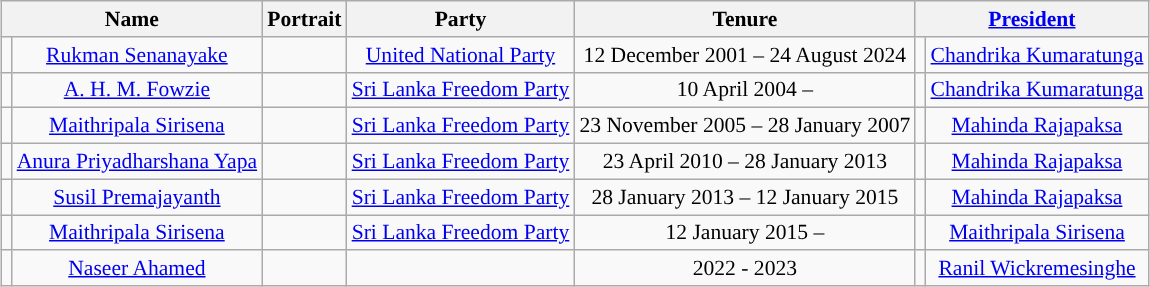<table class="wikitable" style="margin:1em auto; font-size:90%; text-align:center;">
<tr>
<th colspan="2">Name</th>
<th>Portrait</th>
<th>Party</th>
<th>Tenure</th>
<th colspan="2"><a href='#'>President</a></th>
</tr>
<tr>
<td !align="center" style="background:"></td>
<td><a href='#'>Rukman Senanayake</a></td>
<td></td>
<td><a href='#'>United National Party</a></td>
<td>12 December 2001 – 24 August 2024</td>
<td !align="center" style="background:"></td>
<td><a href='#'>Chandrika Kumaratunga</a></td>
</tr>
<tr>
<td !align="center" style="background:"></td>
<td><a href='#'>A. H. M. Fowzie</a></td>
<td></td>
<td><a href='#'>Sri Lanka Freedom Party</a></td>
<td>10 April 2004 –</td>
<td !align="center" style="background:"></td>
<td><a href='#'>Chandrika Kumaratunga</a></td>
</tr>
<tr>
<td !align="center" style="background:"></td>
<td><a href='#'>Maithripala Sirisena</a></td>
<td></td>
<td><a href='#'>Sri Lanka Freedom Party</a></td>
<td>23 November 2005 – 28 January 2007</td>
<td !align="center" style="background:"></td>
<td><a href='#'>Mahinda Rajapaksa</a></td>
</tr>
<tr>
<td !align="center" style="background:"></td>
<td><a href='#'>Anura Priyadharshana Yapa</a></td>
<td></td>
<td><a href='#'>Sri Lanka Freedom Party</a></td>
<td>23 April 2010 – 28 January 2013</td>
<td !align="center" style="background:"></td>
<td><a href='#'>Mahinda Rajapaksa</a></td>
</tr>
<tr>
<td !align="center" style="background:"></td>
<td><a href='#'>Susil Premajayanth</a></td>
<td></td>
<td><a href='#'>Sri Lanka Freedom Party</a></td>
<td>28 January 2013 – 12 January 2015</td>
<td !align="center" style="background:"></td>
<td><a href='#'>Mahinda Rajapaksa</a></td>
</tr>
<tr>
<td !align="center" style="background:"></td>
<td><a href='#'>Maithripala Sirisena</a></td>
<td></td>
<td><a href='#'>Sri Lanka Freedom Party</a></td>
<td>12 January 2015 –</td>
<td !align="center" style="background:"></td>
<td><a href='#'>Maithripala Sirisena</a></td>
</tr>
<tr>
<td></td>
<td><a href='#'>Naseer Ahamed</a></td>
<td></td>
<td></td>
<td>2022 - 2023</td>
<td></td>
<td><a href='#'>Ranil Wickremesinghe</a></td>
</tr>
</table>
